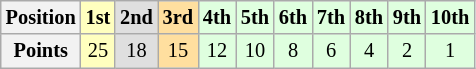<table class="wikitable" style="font-size: 85%;">
<tr>
<th>Position</th>
<td align="center" style="background-color:#ffffbf"><strong>1st</strong></td>
<td align="center" style="background-color:#dfdfdf"><strong>2nd</strong></td>
<td align="center" style="background-color:#ffdf9f"><strong>3rd</strong></td>
<td align="center" style="background-color:#dfffdf"><strong>4th</strong></td>
<td align="center" style="background-color:#dfffdf"><strong>5th</strong></td>
<td align="center" style="background-color:#dfffdf"><strong>6th</strong></td>
<td align="center" style="background-color:#dfffdf"><strong>7th</strong></td>
<td align="center" style="background-color:#dfffdf"><strong>8th</strong></td>
<td align="center" style="background-color:#dfffdf"><strong>9th</strong></td>
<td align="center" style="background-color:#dfffdf"><strong>10th</strong></td>
</tr>
<tr>
<th>Points</th>
<td align="center" style="background-color:#ffffbf">25</td>
<td align="center" style="background-color:#dfdfdf">18</td>
<td align="center" style="background-color:#ffdf9f">15</td>
<td align="center" style="background-color:#dfffdf">12</td>
<td align="center" style="background-color:#dfffdf">10</td>
<td align="center" style="background-color:#dfffdf">8</td>
<td align="center" style="background-color:#dfffdf">6</td>
<td align="center" style="background-color:#dfffdf">4</td>
<td align="center" style="background-color:#dfffdf">2</td>
<td align="center" style="background-color:#dfffdf">1</td>
</tr>
</table>
